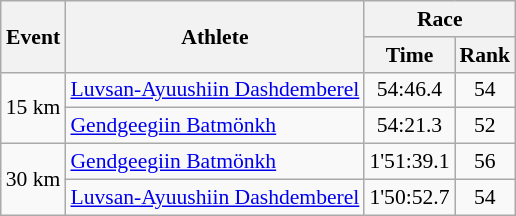<table class="wikitable" border="1" style="font-size:90%">
<tr>
<th rowspan=2>Event</th>
<th rowspan=2>Athlete</th>
<th colspan=2>Race</th>
</tr>
<tr>
<th>Time</th>
<th>Rank</th>
</tr>
<tr>
<td rowspan=2>15 km</td>
<td><a href='#'>Luvsan-Ayuushiin Dashdemberel</a></td>
<td align=center>54:46.4</td>
<td align=center>54</td>
</tr>
<tr>
<td><a href='#'>Gendgeegiin Batmönkh</a></td>
<td align=center>54:21.3</td>
<td align=center>52</td>
</tr>
<tr>
<td rowspan=2>30 km</td>
<td><a href='#'>Gendgeegiin Batmönkh</a></td>
<td align=center>1'51:39.1</td>
<td align=center>56</td>
</tr>
<tr>
<td><a href='#'>Luvsan-Ayuushiin Dashdemberel</a></td>
<td align=center>1'50:52.7</td>
<td align=center>54</td>
</tr>
</table>
